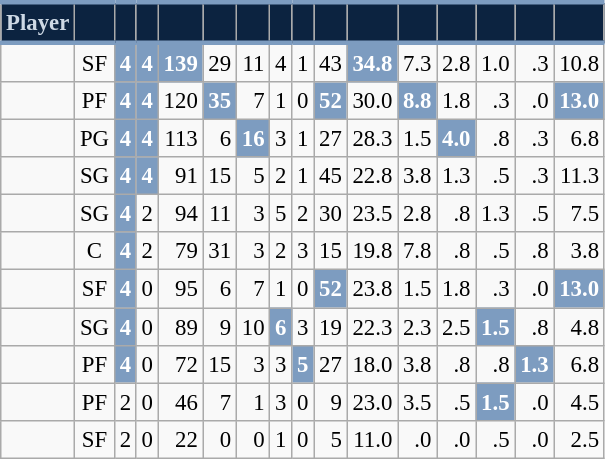<table class="wikitable sortable" style="font-size: 95%; text-align:right;">
<tr>
<th style="background:#0C2340; color:#CED9E5; border-top:#7D9CC0 3px solid; border-bottom:#7D9CC0 3px solid;">Player</th>
<th style="background:#0C2340; color:#CED9E5; border-top:#7D9CC0 3px solid; border-bottom:#7D9CC0 3px solid;"></th>
<th style="background:#0C2340; color:#CED9E5; border-top:#7D9CC0 3px solid; border-bottom:#7D9CC0 3px solid;"></th>
<th style="background:#0C2340; color:#CED9E5; border-top:#7D9CC0 3px solid; border-bottom:#7D9CC0 3px solid;"></th>
<th style="background:#0C2340; color:#CED9E5; border-top:#7D9CC0 3px solid; border-bottom:#7D9CC0 3px solid;"></th>
<th style="background:#0C2340; color:#CED9E5; border-top:#7D9CC0 3px solid; border-bottom:#7D9CC0 3px solid;"></th>
<th style="background:#0C2340; color:#CED9E5; border-top:#7D9CC0 3px solid; border-bottom:#7D9CC0 3px solid;"></th>
<th style="background:#0C2340; color:#CED9E5; border-top:#7D9CC0 3px solid; border-bottom:#7D9CC0 3px solid;"></th>
<th style="background:#0C2340; color:#CED9E5; border-top:#7D9CC0 3px solid; border-bottom:#7D9CC0 3px solid;"></th>
<th style="background:#0C2340; color:#CED9E5; border-top:#7D9CC0 3px solid; border-bottom:#7D9CC0 3px solid;"></th>
<th style="background:#0C2340; color:#CED9E5; border-top:#7D9CC0 3px solid; border-bottom:#7D9CC0 3px solid;"></th>
<th style="background:#0C2340; color:#CED9E5; border-top:#7D9CC0 3px solid; border-bottom:#7D9CC0 3px solid;"></th>
<th style="background:#0C2340; color:#CED9E5; border-top:#7D9CC0 3px solid; border-bottom:#7D9CC0 3px solid;"></th>
<th style="background:#0C2340; color:#CED9E5; border-top:#7D9CC0 3px solid; border-bottom:#7D9CC0 3px solid;"></th>
<th style="background:#0C2340; color:#CED9E5; border-top:#7D9CC0 3px solid; border-bottom:#7D9CC0 3px solid;"></th>
<th style="background:#0C2340; color:#CED9E5; border-top:#7D9CC0 3px solid; border-bottom:#7D9CC0 3px solid;"></th>
</tr>
<tr>
<td style="text-align:left;"></td>
<td style="text-align:center;">SF</td>
<td style="background:#7D9CC0; color:#FFFFFF;"><strong>4</strong></td>
<td style="background:#7D9CC0; color:#FFFFFF;"><strong>4</strong></td>
<td style="background:#7D9CC0; color:#FFFFFF;"><strong>139</strong></td>
<td>29</td>
<td>11</td>
<td>4</td>
<td>1</td>
<td>43</td>
<td style="background:#7D9CC0; color:#FFFFFF;"><strong>34.8</strong></td>
<td>7.3</td>
<td>2.8</td>
<td>1.0</td>
<td>.3</td>
<td>10.8</td>
</tr>
<tr>
<td style="text-align:left;"></td>
<td style="text-align:center;">PF</td>
<td style="background:#7D9CC0; color:#FFFFFF;"><strong>4</strong></td>
<td style="background:#7D9CC0; color:#FFFFFF;"><strong>4</strong></td>
<td>120</td>
<td style="background:#7D9CC0; color:#FFFFFF;"><strong>35</strong></td>
<td>7</td>
<td>1</td>
<td>0</td>
<td style="background:#7D9CC0; color:#FFFFFF;"><strong>52</strong></td>
<td>30.0</td>
<td style="background:#7D9CC0; color:#FFFFFF;"><strong>8.8</strong></td>
<td>1.8</td>
<td>.3</td>
<td>.0</td>
<td style="background:#7D9CC0; color:#FFFFFF;"><strong>13.0</strong></td>
</tr>
<tr>
<td style="text-align:left;"></td>
<td style="text-align:center;">PG</td>
<td style="background:#7D9CC0; color:#FFFFFF;"><strong>4</strong></td>
<td style="background:#7D9CC0; color:#FFFFFF;"><strong>4</strong></td>
<td>113</td>
<td>6</td>
<td style="background:#7D9CC0; color:#FFFFFF;"><strong>16</strong></td>
<td>3</td>
<td>1</td>
<td>27</td>
<td>28.3</td>
<td>1.5</td>
<td style="background:#7D9CC0; color:#FFFFFF;"><strong>4.0</strong></td>
<td>.8</td>
<td>.3</td>
<td>6.8</td>
</tr>
<tr>
<td style="text-align:left;"></td>
<td style="text-align:center;">SG</td>
<td style="background:#7D9CC0; color:#FFFFFF;"><strong>4</strong></td>
<td style="background:#7D9CC0; color:#FFFFFF;"><strong>4</strong></td>
<td>91</td>
<td>15</td>
<td>5</td>
<td>2</td>
<td>1</td>
<td>45</td>
<td>22.8</td>
<td>3.8</td>
<td>1.3</td>
<td>.5</td>
<td>.3</td>
<td>11.3</td>
</tr>
<tr>
<td style="text-align:left;"></td>
<td style="text-align:center;">SG</td>
<td style="background:#7D9CC0; color:#FFFFFF;"><strong>4</strong></td>
<td>2</td>
<td>94</td>
<td>11</td>
<td>3</td>
<td>5</td>
<td>2</td>
<td>30</td>
<td>23.5</td>
<td>2.8</td>
<td>.8</td>
<td>1.3</td>
<td>.5</td>
<td>7.5</td>
</tr>
<tr>
<td style="text-align:left;"></td>
<td style="text-align:center;">C</td>
<td style="background:#7D9CC0; color:#FFFFFF;"><strong>4</strong></td>
<td>2</td>
<td>79</td>
<td>31</td>
<td>3</td>
<td>2</td>
<td>3</td>
<td>15</td>
<td>19.8</td>
<td>7.8</td>
<td>.8</td>
<td>.5</td>
<td>.8</td>
<td>3.8</td>
</tr>
<tr>
<td style="text-align:left;"></td>
<td style="text-align:center;">SF</td>
<td style="background:#7D9CC0; color:#FFFFFF;"><strong>4</strong></td>
<td>0</td>
<td>95</td>
<td>6</td>
<td>7</td>
<td>1</td>
<td>0</td>
<td style="background:#7D9CC0; color:#FFFFFF;"><strong>52</strong></td>
<td>23.8</td>
<td>1.5</td>
<td>1.8</td>
<td>.3</td>
<td>.0</td>
<td style="background:#7D9CC0; color:#FFFFFF;"><strong>13.0</strong></td>
</tr>
<tr>
<td style="text-align:left;"></td>
<td style="text-align:center;">SG</td>
<td style="background:#7D9CC0; color:#FFFFFF;"><strong>4</strong></td>
<td>0</td>
<td>89</td>
<td>9</td>
<td>10</td>
<td style="background:#7D9CC0; color:#FFFFFF;"><strong>6</strong></td>
<td>3</td>
<td>19</td>
<td>22.3</td>
<td>2.3</td>
<td>2.5</td>
<td style="background:#7D9CC0; color:#FFFFFF;"><strong>1.5</strong></td>
<td>.8</td>
<td>4.8</td>
</tr>
<tr>
<td style="text-align:left;"></td>
<td style="text-align:center;">PF</td>
<td style="background:#7D9CC0; color:#FFFFFF;"><strong>4</strong></td>
<td>0</td>
<td>72</td>
<td>15</td>
<td>3</td>
<td>3</td>
<td style="background:#7D9CC0; color:#FFFFFF;"><strong>5</strong></td>
<td>27</td>
<td>18.0</td>
<td>3.8</td>
<td>.8</td>
<td>.8</td>
<td style="background:#7D9CC0; color:#FFFFFF;"><strong>1.3</strong></td>
<td>6.8</td>
</tr>
<tr>
<td style="text-align:left;"></td>
<td style="text-align:center;">PF</td>
<td>2</td>
<td>0</td>
<td>46</td>
<td>7</td>
<td>1</td>
<td>3</td>
<td>0</td>
<td>9</td>
<td>23.0</td>
<td>3.5</td>
<td>.5</td>
<td style="background:#7D9CC0; color:#FFFFFF;"><strong>1.5</strong></td>
<td>.0</td>
<td>4.5</td>
</tr>
<tr>
<td style="text-align:left;"></td>
<td style="text-align:center;">SF</td>
<td>2</td>
<td>0</td>
<td>22</td>
<td>0</td>
<td>0</td>
<td>1</td>
<td>0</td>
<td>5</td>
<td>11.0</td>
<td>.0</td>
<td>.0</td>
<td>.5</td>
<td>.0</td>
<td>2.5</td>
</tr>
</table>
